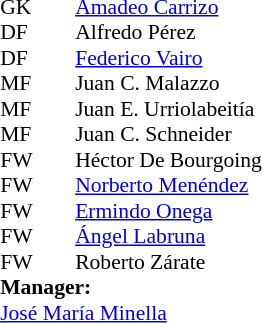<table cellspacing="0" cellpadding="0" style="font-size:90%; margin:0.2em auto;">
<tr>
<th width="25"></th>
<th width="25"></th>
</tr>
<tr>
<td>GK</td>
<td></td>
<td> <a href='#'>Amadeo Carrizo</a></td>
</tr>
<tr>
<td>DF</td>
<td></td>
<td> Alfredo Pérez</td>
</tr>
<tr>
<td>DF</td>
<td></td>
<td> <a href='#'>Federico Vairo</a></td>
</tr>
<tr>
<td>MF</td>
<td></td>
<td> Juan C. Malazzo</td>
</tr>
<tr>
<td>MF</td>
<td></td>
<td> Juan E. Urriolabeitía</td>
</tr>
<tr>
<td>MF</td>
<td></td>
<td> Juan C. Schneider</td>
</tr>
<tr>
<td>FW</td>
<td></td>
<td> Héctor De Bourgoing</td>
</tr>
<tr>
<td>FW</td>
<td></td>
<td> <a href='#'>Norberto Menéndez</a></td>
</tr>
<tr>
<td>FW</td>
<td></td>
<td> <a href='#'>Ermindo Onega</a></td>
</tr>
<tr>
<td>FW</td>
<td></td>
<td> <a href='#'>Ángel Labruna</a></td>
</tr>
<tr>
<td>FW</td>
<td></td>
<td> Roberto Zárate</td>
</tr>
<tr>
<td colspan=3><strong>Manager:</strong></td>
</tr>
<tr>
<td colspan=4> <a href='#'>José María Minella</a></td>
</tr>
</table>
